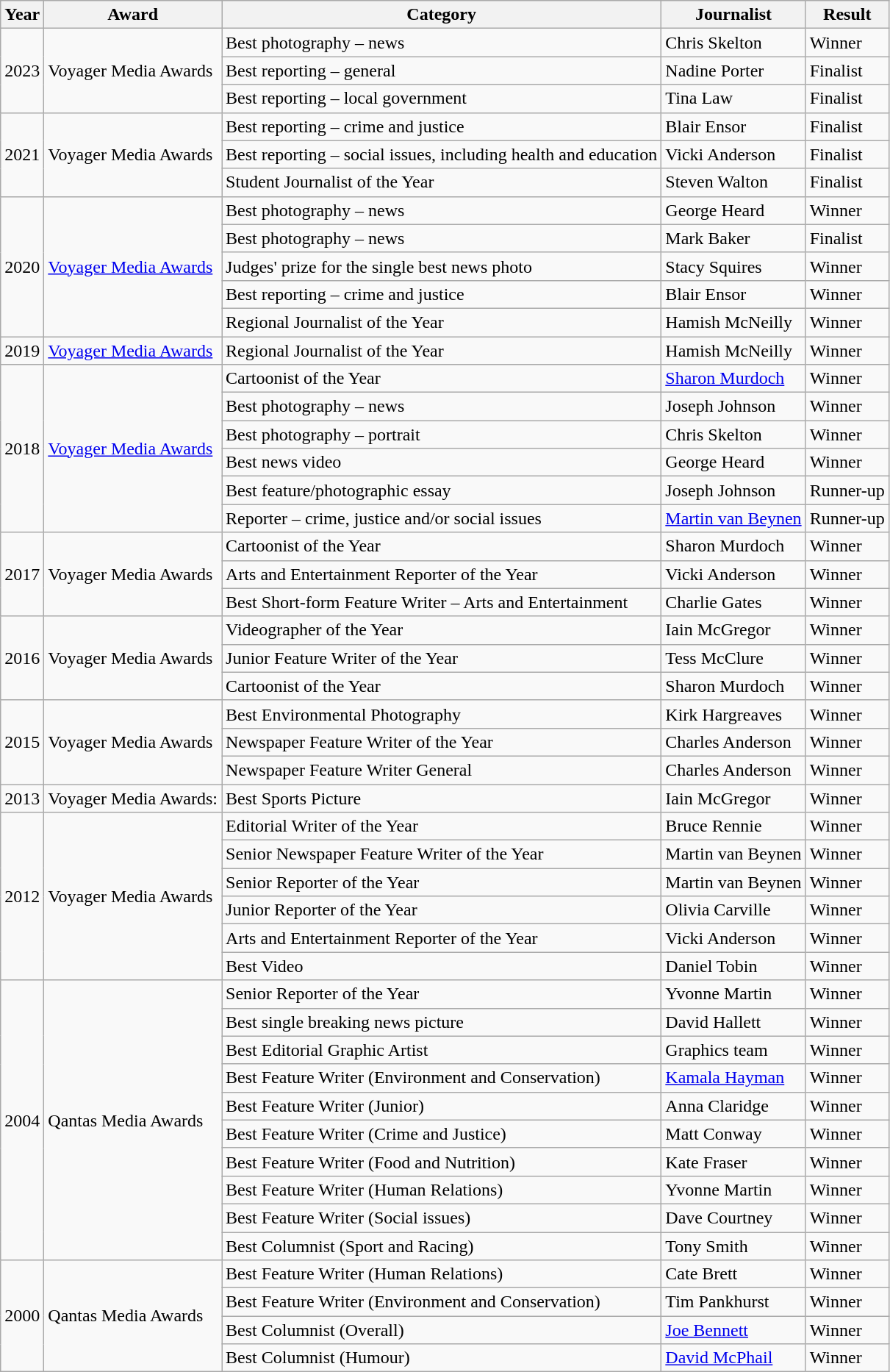<table class="wikitable">
<tr>
<th>Year</th>
<th>Award</th>
<th>Category</th>
<th>Journalist</th>
<th>Result</th>
</tr>
<tr>
<td rowspan="3">2023</td>
<td rowspan="3">Voyager Media Awards</td>
<td>Best photography – news</td>
<td>Chris Skelton</td>
<td>Winner</td>
</tr>
<tr>
<td>Best reporting – general</td>
<td>Nadine Porter</td>
<td>Finalist</td>
</tr>
<tr>
<td>Best reporting – local government</td>
<td>Tina Law</td>
<td>Finalist</td>
</tr>
<tr>
<td rowspan="3">2021</td>
<td rowspan="3">Voyager Media Awards</td>
<td>Best reporting – crime and justice</td>
<td>Blair Ensor</td>
<td>Finalist</td>
</tr>
<tr>
<td>Best reporting – social issues, including health and education</td>
<td>Vicki Anderson</td>
<td>Finalist</td>
</tr>
<tr>
<td>Student Journalist of the Year</td>
<td>Steven Walton</td>
<td>Finalist</td>
</tr>
<tr>
<td rowspan="5">2020</td>
<td rowspan="5"><a href='#'>Voyager Media Awards</a></td>
<td>Best photography – news</td>
<td>George Heard</td>
<td>Winner</td>
</tr>
<tr>
<td>Best photography – news</td>
<td>Mark Baker</td>
<td>Finalist</td>
</tr>
<tr>
<td>Judges' prize for the single best news photo</td>
<td>Stacy Squires</td>
<td>Winner</td>
</tr>
<tr>
<td>Best reporting – crime and justice</td>
<td>Blair Ensor</td>
<td>Winner</td>
</tr>
<tr>
<td>Regional Journalist of the Year</td>
<td>Hamish McNeilly</td>
<td>Winner</td>
</tr>
<tr>
<td>2019</td>
<td><a href='#'>Voyager Media Awards</a></td>
<td>Regional Journalist of the Year</td>
<td>Hamish McNeilly</td>
<td>Winner</td>
</tr>
<tr>
<td rowspan="6">2018</td>
<td rowspan="6"><a href='#'>Voyager Media Awards</a></td>
<td>Cartoonist of the Year</td>
<td><a href='#'>Sharon Murdoch</a></td>
<td>Winner</td>
</tr>
<tr>
<td>Best photography – news</td>
<td>Joseph Johnson</td>
<td>Winner</td>
</tr>
<tr>
<td>Best photography – portrait</td>
<td>Chris Skelton</td>
<td>Winner</td>
</tr>
<tr>
<td>Best news video</td>
<td>George Heard</td>
<td>Winner</td>
</tr>
<tr>
<td>Best feature/photographic essay</td>
<td>Joseph Johnson</td>
<td>Runner-up</td>
</tr>
<tr>
<td>Reporter – crime, justice and/or social issues</td>
<td><a href='#'>Martin van Beynen</a></td>
<td>Runner-up</td>
</tr>
<tr>
<td rowspan="3">2017</td>
<td rowspan="3">Voyager Media Awards</td>
<td>Cartoonist of the Year</td>
<td>Sharon Murdoch</td>
<td>Winner</td>
</tr>
<tr>
<td>Arts and Entertainment Reporter of the Year</td>
<td>Vicki Anderson</td>
<td>Winner</td>
</tr>
<tr>
<td>Best Short-form Feature Writer – Arts and Entertainment</td>
<td>Charlie Gates</td>
<td>Winner</td>
</tr>
<tr>
<td rowspan="3">2016</td>
<td rowspan="3">Voyager Media Awards</td>
<td>Videographer of the Year</td>
<td>Iain McGregor</td>
<td>Winner</td>
</tr>
<tr>
<td>Junior Feature Writer of the Year</td>
<td>Tess McClure</td>
<td>Winner</td>
</tr>
<tr>
<td>Cartoonist of the Year</td>
<td>Sharon Murdoch</td>
<td>Winner</td>
</tr>
<tr>
<td rowspan="3">2015</td>
<td rowspan="3">Voyager Media Awards</td>
<td>Best Environmental Photography</td>
<td>Kirk Hargreaves</td>
<td>Winner</td>
</tr>
<tr>
<td>Newspaper Feature Writer of the Year</td>
<td>Charles Anderson</td>
<td>Winner</td>
</tr>
<tr>
<td>Newspaper Feature Writer General</td>
<td>Charles Anderson</td>
<td>Winner</td>
</tr>
<tr>
<td>2013</td>
<td>Voyager Media Awards:</td>
<td>Best Sports Picture</td>
<td>Iain McGregor</td>
<td>Winner</td>
</tr>
<tr>
<td rowspan="6">2012</td>
<td rowspan="6">Voyager Media Awards</td>
<td>Editorial Writer of the Year</td>
<td>Bruce Rennie</td>
<td>Winner</td>
</tr>
<tr>
<td>Senior Newspaper Feature Writer of the Year</td>
<td>Martin van Beynen</td>
<td>Winner</td>
</tr>
<tr>
<td>Senior Reporter of the Year</td>
<td>Martin van Beynen</td>
<td>Winner</td>
</tr>
<tr>
<td>Junior Reporter of the Year</td>
<td>Olivia Carville</td>
<td>Winner</td>
</tr>
<tr>
<td>Arts and Entertainment Reporter of the Year</td>
<td>Vicki Anderson</td>
<td>Winner</td>
</tr>
<tr>
<td>Best Video</td>
<td>Daniel Tobin</td>
<td>Winner</td>
</tr>
<tr>
<td rowspan="10">2004</td>
<td rowspan="10">Qantas Media Awards</td>
<td>Senior Reporter of the Year</td>
<td>Yvonne Martin</td>
<td>Winner</td>
</tr>
<tr>
<td>Best single breaking news picture</td>
<td>David Hallett</td>
<td>Winner</td>
</tr>
<tr>
<td>Best Editorial Graphic Artist</td>
<td>Graphics team</td>
<td>Winner</td>
</tr>
<tr>
<td>Best Feature Writer (Environment and Conservation)</td>
<td><a href='#'>Kamala Hayman</a></td>
<td>Winner</td>
</tr>
<tr>
<td>Best Feature Writer (Junior)</td>
<td>Anna Claridge</td>
<td>Winner</td>
</tr>
<tr>
<td>Best Feature Writer (Crime and Justice)</td>
<td>Matt Conway</td>
<td>Winner</td>
</tr>
<tr>
<td>Best Feature Writer (Food and Nutrition)</td>
<td>Kate Fraser</td>
<td>Winner</td>
</tr>
<tr>
<td>Best Feature Writer (Human Relations)</td>
<td>Yvonne Martin</td>
<td>Winner</td>
</tr>
<tr>
<td>Best Feature Writer (Social issues)</td>
<td>Dave Courtney</td>
<td>Winner</td>
</tr>
<tr>
<td>Best Columnist (Sport and Racing)</td>
<td>Tony Smith</td>
<td>Winner</td>
</tr>
<tr>
<td rowspan="4">2000</td>
<td rowspan="4">Qantas Media Awards</td>
<td>Best Feature Writer (Human Relations)</td>
<td>Cate Brett</td>
<td>Winner</td>
</tr>
<tr>
<td>Best Feature Writer (Environment and Conservation)</td>
<td>Tim Pankhurst</td>
<td>Winner</td>
</tr>
<tr>
<td>Best Columnist (Overall)</td>
<td><a href='#'>Joe Bennett</a></td>
<td>Winner</td>
</tr>
<tr>
<td>Best Columnist (Humour)</td>
<td><a href='#'>David McPhail</a></td>
<td>Winner</td>
</tr>
</table>
